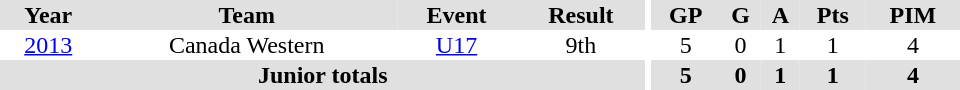<table border="0" cellpadding="1" cellspacing="0" ID="Table3" style="text-align:center; width:40em">
<tr ALIGN="center" bgcolor="#e0e0e0">
<th>Year</th>
<th>Team</th>
<th>Event</th>
<th>Result</th>
<th rowspan="99" bgcolor="#ffffff"></th>
<th>GP</th>
<th>G</th>
<th>A</th>
<th>Pts</th>
<th>PIM</th>
</tr>
<tr>
<td><a href='#'>2013</a></td>
<td>Canada Western</td>
<td><a href='#'>U17</a></td>
<td>9th</td>
<td>5</td>
<td>0</td>
<td>1</td>
<td>1</td>
<td>4</td>
</tr>
<tr bgcolor="#e0e0e0">
<th colspan="4">Junior totals</th>
<th>5</th>
<th>0</th>
<th>1</th>
<th>1</th>
<th>4</th>
</tr>
</table>
